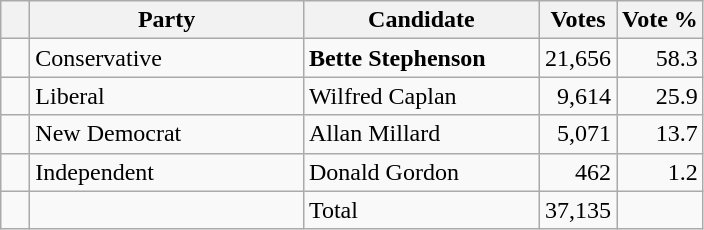<table class="wikitable">
<tr>
<th></th>
<th scope="col" width="175">Party</th>
<th scope="col" width="150">Candidate</th>
<th>Votes</th>
<th>Vote %</th>
</tr>
<tr>
<td>   </td>
<td>Conservative</td>
<td><strong>Bette Stephenson</strong></td>
<td align=right>21,656</td>
<td align=right>58.3</td>
</tr>
<tr>
<td>   </td>
<td>Liberal</td>
<td>Wilfred Caplan</td>
<td align=right>9,614</td>
<td align=right>25.9</td>
</tr>
<tr>
<td>   </td>
<td>New Democrat</td>
<td>Allan Millard</td>
<td align=right>5,071</td>
<td align=right>13.7</td>
</tr>
<tr>
<td>   </td>
<td>Independent</td>
<td>Donald Gordon</td>
<td align=right>462</td>
<td align=right>1.2<br></td>
</tr>
<tr |>
<td></td>
<td></td>
<td>Total</td>
<td align=right>37,135</td>
<td></td>
</tr>
</table>
